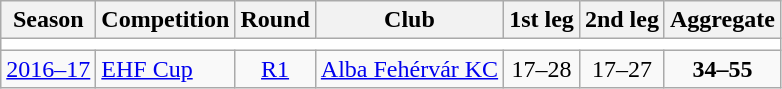<table class="wikitable">
<tr>
<th>Season</th>
<th>Competition</th>
<th>Round</th>
<th>Club</th>
<th>1st leg</th>
<th>2nd leg</th>
<th>Aggregate</th>
</tr>
<tr>
<td colspan="7" bgcolor=white></td>
</tr>
<tr>
<td><a href='#'>2016–17</a></td>
<td><a href='#'>EHF Cup</a></td>
<td style="text-align:center;"><a href='#'>R1</a></td>
<td> <a href='#'>Alba Fehérvár KC</a></td>
<td style="text-align:center;">17–28</td>
<td style="text-align:center;">17–27</td>
<td style="text-align:center;"><strong>34–55</strong></td>
</tr>
</table>
